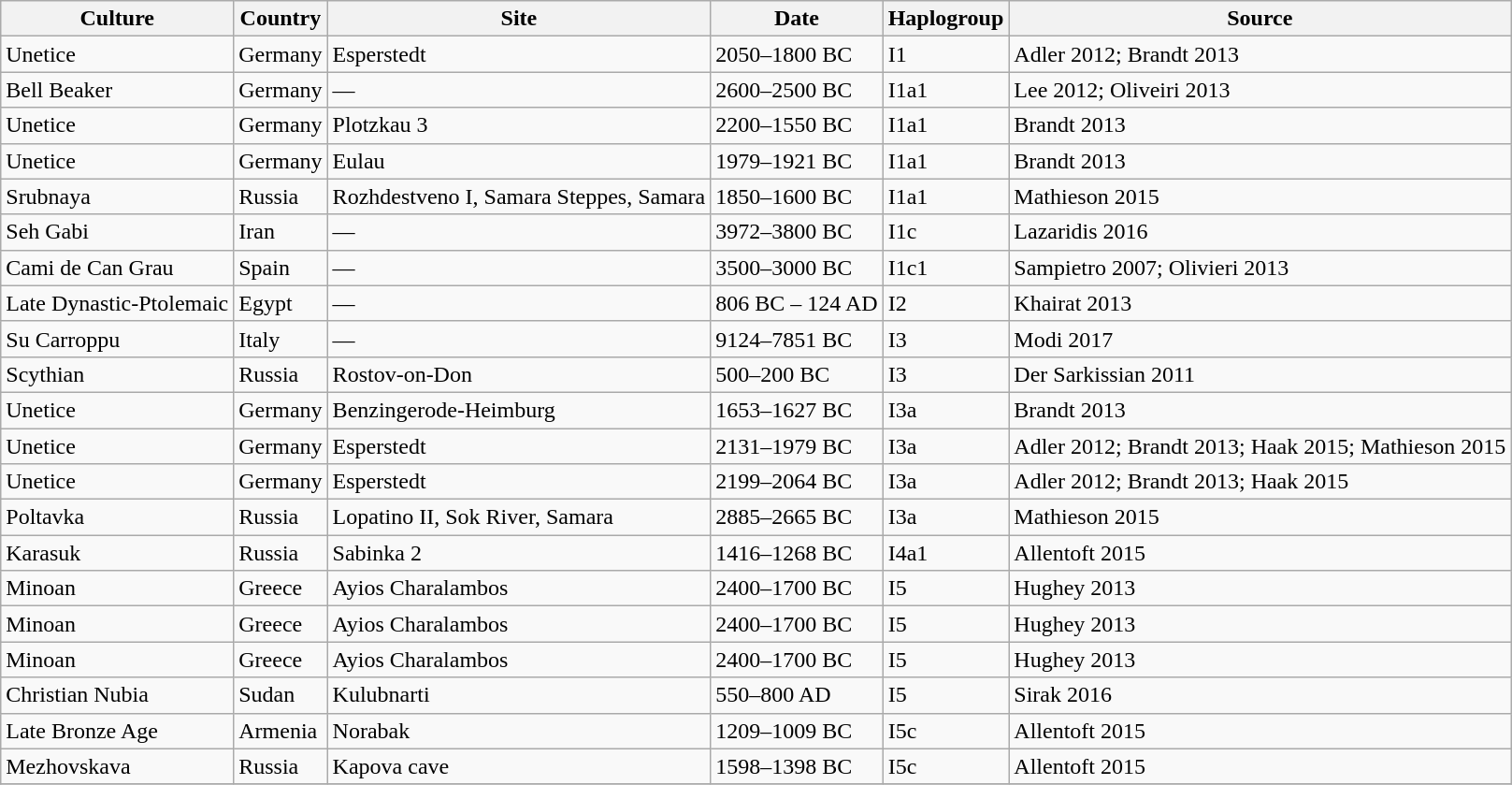<table class="wikitable sortable">
<tr>
<th>Culture</th>
<th>Country</th>
<th>Site</th>
<th>Date</th>
<th>Haplogroup</th>
<th>Source</th>
</tr>
<tr>
<td>Unetice</td>
<td>Germany</td>
<td>Esperstedt</td>
<td>2050–1800 BC</td>
<td>I1</td>
<td>Adler 2012; Brandt 2013</td>
</tr>
<tr>
<td>Bell Beaker</td>
<td>Germany</td>
<td>—</td>
<td>2600–2500 BC</td>
<td>I1a1</td>
<td>Lee 2012; Oliveiri 2013</td>
</tr>
<tr>
<td>Unetice</td>
<td>Germany</td>
<td>Plotzkau 3</td>
<td>2200–1550 BC</td>
<td>I1a1</td>
<td>Brandt 2013</td>
</tr>
<tr>
<td>Unetice</td>
<td>Germany</td>
<td>Eulau</td>
<td>1979–1921 BC</td>
<td>I1a1</td>
<td>Brandt 2013</td>
</tr>
<tr>
<td>Srubnaya</td>
<td>Russia</td>
<td>Rozhdestveno I, Samara Steppes, Samara</td>
<td>1850–1600 BC</td>
<td>I1a1</td>
<td>Mathieson 2015</td>
</tr>
<tr>
<td>Seh Gabi</td>
<td>Iran</td>
<td>—</td>
<td>3972–3800 BC</td>
<td>I1c</td>
<td>Lazaridis 2016</td>
</tr>
<tr>
<td>Cami de Can Grau</td>
<td>Spain</td>
<td>—</td>
<td>3500–3000 BC</td>
<td>I1c1</td>
<td>Sampietro 2007; Olivieri 2013</td>
</tr>
<tr>
<td>Late Dynastic-Ptolemaic</td>
<td>Egypt</td>
<td>—</td>
<td>806 BC – 124 AD</td>
<td>I2</td>
<td>Khairat 2013</td>
</tr>
<tr>
<td>Su Carroppu</td>
<td>Italy</td>
<td>—</td>
<td>9124–7851 BC</td>
<td>I3</td>
<td>Modi 2017</td>
</tr>
<tr>
<td>Scythian</td>
<td>Russia</td>
<td>Rostov-on-Don</td>
<td>500–200 BC</td>
<td>I3</td>
<td>Der Sarkissian 2011</td>
</tr>
<tr>
<td>Unetice</td>
<td>Germany</td>
<td>Benzingerode-Heimburg</td>
<td>1653–1627 BC</td>
<td>I3a</td>
<td>Brandt 2013</td>
</tr>
<tr>
<td>Unetice</td>
<td>Germany</td>
<td>Esperstedt</td>
<td>2131–1979 BC</td>
<td>I3a</td>
<td>Adler 2012; Brandt 2013; Haak 2015; Mathieson 2015</td>
</tr>
<tr>
<td>Unetice</td>
<td>Germany</td>
<td>Esperstedt</td>
<td>2199–2064 BC</td>
<td>I3a</td>
<td>Adler 2012; Brandt 2013; Haak 2015</td>
</tr>
<tr>
<td>Poltavka</td>
<td>Russia</td>
<td>Lopatino II, Sok River, Samara</td>
<td>2885–2665 BC</td>
<td>I3a</td>
<td>Mathieson 2015</td>
</tr>
<tr>
<td>Karasuk</td>
<td>Russia</td>
<td>Sabinka 2</td>
<td>1416–1268 BC</td>
<td>I4a1</td>
<td>Allentoft 2015</td>
</tr>
<tr>
<td>Minoan</td>
<td>Greece</td>
<td>Ayios Charalambos</td>
<td>2400–1700 BC</td>
<td>I5</td>
<td>Hughey 2013</td>
</tr>
<tr>
<td>Minoan</td>
<td>Greece</td>
<td>Ayios Charalambos</td>
<td>2400–1700 BC</td>
<td>I5</td>
<td>Hughey 2013</td>
</tr>
<tr>
<td>Minoan</td>
<td>Greece</td>
<td>Ayios Charalambos</td>
<td>2400–1700 BC</td>
<td>I5</td>
<td>Hughey 2013</td>
</tr>
<tr>
<td>Christian Nubia</td>
<td>Sudan</td>
<td>Kulubnarti</td>
<td>550–800 AD</td>
<td>I5</td>
<td>Sirak 2016</td>
</tr>
<tr>
<td>Late Bronze Age</td>
<td>Armenia</td>
<td>Norabak</td>
<td>1209–1009 BC</td>
<td>I5c</td>
<td>Allentoft 2015</td>
</tr>
<tr>
<td>Mezhovskava</td>
<td>Russia</td>
<td>Kapova cave</td>
<td>1598–1398 BC</td>
<td>I5c</td>
<td>Allentoft 2015</td>
</tr>
<tr>
</tr>
</table>
